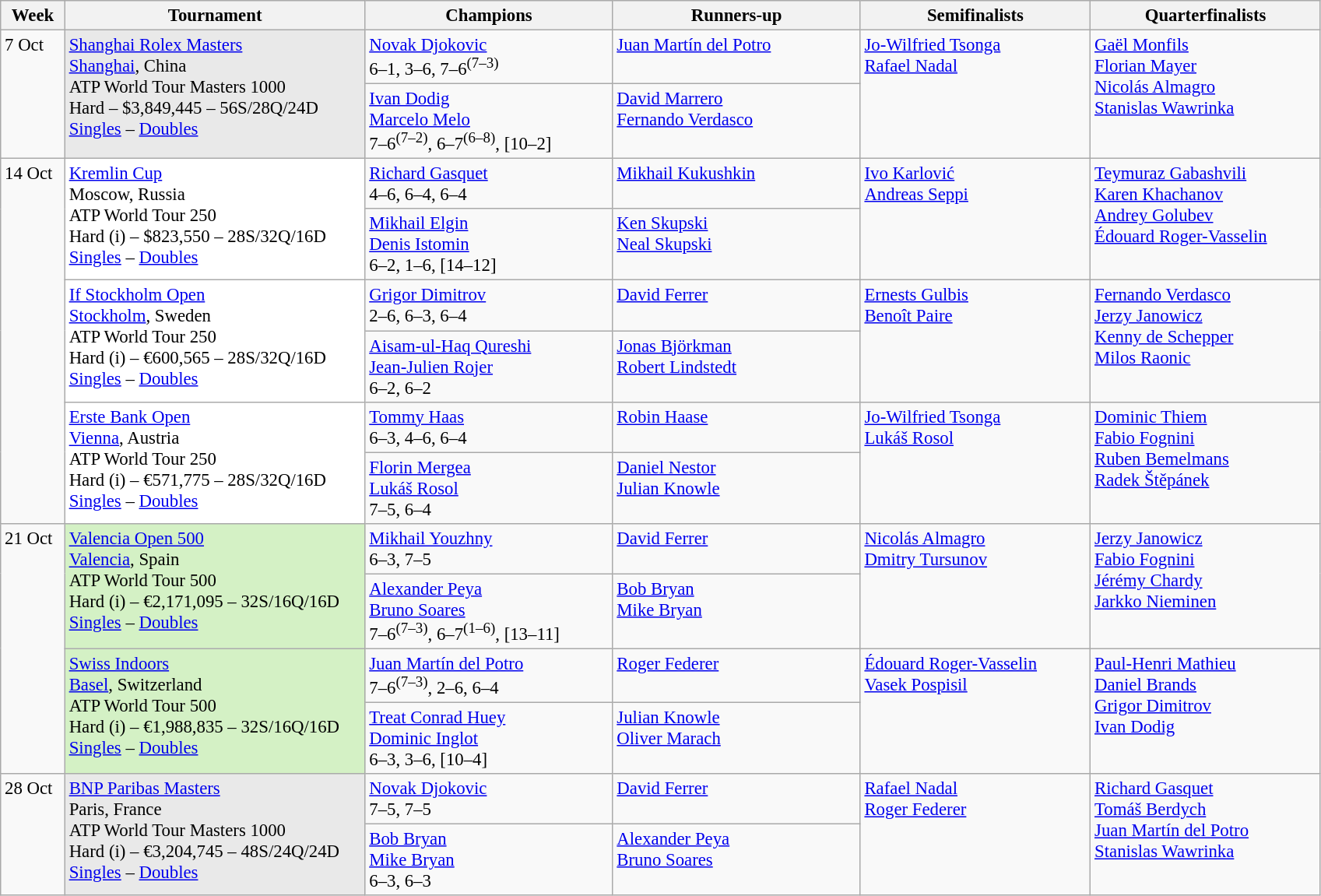<table class=wikitable style=font-size:95%>
<tr>
<th style="width:48px;">Week</th>
<th style="width:250px;">Tournament</th>
<th style="width:205px;">Champions</th>
<th style="width:205px;">Runners-up</th>
<th style="width:190px;">Semifinalists</th>
<th style="width:190px;">Quarterfinalists</th>
</tr>
<tr valign="top">
<td rowspan="2">7 Oct</td>
<td bgcolor="#E9E9E9" rowspan="2"><a href='#'>Shanghai Rolex Masters</a><br>   <a href='#'>Shanghai</a>, China<br>ATP World Tour Masters 1000<br>Hard – $3,849,445 – 56S/28Q/24D<br><a href='#'>Singles</a> – <a href='#'>Doubles</a></td>
<td> <a href='#'>Novak Djokovic</a><br>6–1, 3–6, 7–6<sup>(7–3)</sup></td>
<td> <a href='#'>Juan Martín del Potro</a></td>
<td rowspan="2"> <a href='#'>Jo-Wilfried Tsonga</a><br> <a href='#'>Rafael Nadal</a></td>
<td rowspan="2"> <a href='#'>Gaël Monfils</a> <br>  <a href='#'>Florian Mayer</a> <br>  <a href='#'>Nicolás Almagro</a> <br> <a href='#'>Stanislas Wawrinka</a></td>
</tr>
<tr valign="top">
<td> <a href='#'>Ivan Dodig</a> <br>  <a href='#'>Marcelo Melo</a> <br> 7–6<sup>(7–2)</sup>, 6–7<sup>(6–8)</sup>, [10–2]</td>
<td> <a href='#'>David Marrero</a> <br>  <a href='#'>Fernando Verdasco</a></td>
</tr>
<tr valign="top">
<td rowspan="6">14 Oct</td>
<td bgcolor="#ffffff" rowspan="2"><a href='#'>Kremlin Cup</a><br>  Moscow, Russia<br>ATP World Tour 250<br>Hard (i) – $823,550 – 28S/32Q/16D<br><a href='#'>Singles</a> – <a href='#'>Doubles</a></td>
<td> <a href='#'>Richard Gasquet</a><br>4–6, 6–4, 6–4</td>
<td> <a href='#'>Mikhail Kukushkin</a></td>
<td rowspan="2"> <a href='#'>Ivo Karlović</a><br> <a href='#'>Andreas Seppi</a></td>
<td rowspan="2"> <a href='#'>Teymuraz Gabashvili</a><br> <a href='#'>Karen Khachanov</a><br>  <a href='#'>Andrey Golubev</a><br> <a href='#'>Édouard Roger-Vasselin</a></td>
</tr>
<tr valign="top">
<td> <a href='#'>Mikhail Elgin</a><br> <a href='#'>Denis Istomin</a><br>6–2, 1–6, [14–12]</td>
<td> <a href='#'>Ken Skupski</a><br> <a href='#'>Neal Skupski</a></td>
</tr>
<tr valign="top">
<td bgcolor="#ffffff" rowspan="2"><a href='#'>If Stockholm Open</a><br>  <a href='#'>Stockholm</a>, Sweden<br>ATP World Tour 250<br>Hard (i) – €600,565 – 28S/32Q/16D<br><a href='#'>Singles</a> – <a href='#'>Doubles</a></td>
<td> <a href='#'>Grigor Dimitrov</a><br>2–6, 6–3, 6–4</td>
<td> <a href='#'>David Ferrer</a></td>
<td rowspan="2"> <a href='#'>Ernests Gulbis</a><br>   <a href='#'>Benoît Paire</a></td>
<td rowspan="2"> <a href='#'>Fernando Verdasco</a><br> <a href='#'>Jerzy Janowicz</a> <br> <a href='#'>Kenny de Schepper</a><br> <a href='#'>Milos Raonic</a></td>
</tr>
<tr valign="top">
<td> <a href='#'>Aisam-ul-Haq Qureshi</a> <br>  <a href='#'>Jean-Julien Rojer</a><br>6–2, 6–2</td>
<td> <a href='#'>Jonas Björkman</a> <br>  <a href='#'>Robert Lindstedt</a></td>
</tr>
<tr valign="top">
<td bgcolor="#ffffff" rowspan="2"><a href='#'>Erste Bank Open</a><br>  <a href='#'>Vienna</a>, Austria<br>ATP World Tour 250<br>Hard (i) – €571,775 – 28S/32Q/16D<br><a href='#'>Singles</a> – <a href='#'>Doubles</a></td>
<td> <a href='#'>Tommy Haas</a><br> 6–3, 4–6, 6–4</td>
<td> <a href='#'>Robin Haase</a></td>
<td rowspan="2"> <a href='#'>Jo-Wilfried Tsonga</a><br> <a href='#'>Lukáš Rosol</a></td>
<td rowspan="2"> <a href='#'>Dominic Thiem</a><br> <a href='#'>Fabio Fognini</a><br>  <a href='#'>Ruben Bemelmans</a><br> <a href='#'>Radek Štěpánek</a></td>
</tr>
<tr valign="top">
<td> <a href='#'>Florin Mergea</a><br> <a href='#'>Lukáš Rosol</a><br>7–5, 6–4</td>
<td> <a href='#'>Daniel Nestor</a><br> <a href='#'>Julian Knowle</a></td>
</tr>
<tr valign="top">
<td rowspan="4">21 Oct</td>
<td bgcolor="#D4F1C5" rowspan="2"><a href='#'>Valencia Open 500</a><br>  <a href='#'>Valencia</a>, Spain<br>ATP World Tour 500<br>Hard (i) – €2,171,095 – 32S/16Q/16D<br><a href='#'>Singles</a> – <a href='#'>Doubles</a></td>
<td> <a href='#'>Mikhail Youzhny</a> <br> 6–3, 7–5</td>
<td> <a href='#'>David Ferrer</a></td>
<td rowspan="2"> <a href='#'>Nicolás Almagro</a><br> <a href='#'>Dmitry Tursunov</a></td>
<td rowspan="2"> <a href='#'>Jerzy Janowicz</a><br> <a href='#'>Fabio Fognini</a><br> <a href='#'>Jérémy Chardy</a><br> <a href='#'>Jarkko Nieminen</a></td>
</tr>
<tr valign="top">
<td> <a href='#'>Alexander Peya</a><br> <a href='#'>Bruno Soares</a><br>7–6<sup>(7–3)</sup>, 6–7<sup>(1–6)</sup>, [13–11]</td>
<td> <a href='#'>Bob Bryan</a><br> <a href='#'>Mike Bryan</a></td>
</tr>
<tr valign="top">
<td bgcolor="#D4F1C5" rowspan="2"><a href='#'>Swiss Indoors</a><br>  <a href='#'>Basel</a>, Switzerland<br>ATP World Tour 500<br>Hard (i) – €1,988,835 – 32S/16Q/16D<br><a href='#'>Singles</a> – <a href='#'>Doubles</a></td>
<td> <a href='#'>Juan Martín del Potro</a> <br> 7–6<sup>(7–3)</sup>, 2–6, 6–4</td>
<td> <a href='#'>Roger Federer</a></td>
<td rowspan="2"> <a href='#'>Édouard Roger-Vasselin</a><br> <a href='#'>Vasek Pospisil</a></td>
<td rowspan="2"> <a href='#'>Paul-Henri Mathieu</a><br>  <a href='#'>Daniel Brands</a><br>  <a href='#'>Grigor Dimitrov</a><br> <a href='#'>Ivan Dodig</a></td>
</tr>
<tr valign="top">
<td> <a href='#'>Treat Conrad Huey</a> <br>  <a href='#'>Dominic Inglot</a><br>6–3, 3–6, [10–4]</td>
<td> <a href='#'>Julian Knowle</a> <br>  <a href='#'>Oliver Marach</a></td>
</tr>
<tr valign="top">
<td rowspan="2">28 Oct</td>
<td bgcolor="#E9E9E9" rowspan="2"><a href='#'>BNP Paribas Masters</a><br>   Paris, France<br>ATP World Tour Masters 1000<br>Hard (i) – €3,204,745 – 48S/24Q/24D<br><a href='#'>Singles</a> – <a href='#'>Doubles</a></td>
<td> <a href='#'>Novak Djokovic</a><br>7–5, 7–5</td>
<td> <a href='#'>David Ferrer</a></td>
<td rowspan="2"> <a href='#'>Rafael Nadal</a> <br>  <a href='#'>Roger Federer</a></td>
<td rowspan="2"> <a href='#'>Richard Gasquet</a> <br>  <a href='#'>Tomáš Berdych</a> <br>  <a href='#'>Juan Martín del Potro</a> <br>  <a href='#'>Stanislas Wawrinka</a></td>
</tr>
<tr valign="top">
<td> <a href='#'>Bob Bryan</a><br> <a href='#'>Mike Bryan</a><br>6–3, 6–3</td>
<td> <a href='#'>Alexander Peya</a><br> <a href='#'>Bruno Soares</a></td>
</tr>
</table>
